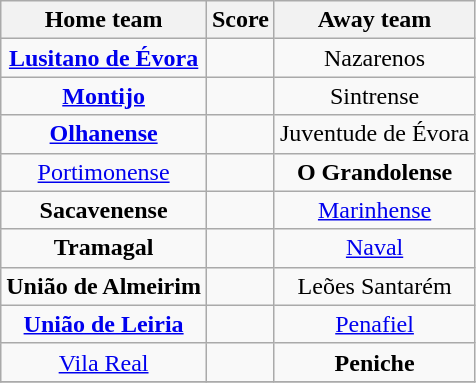<table class="wikitable" style="text-align: center">
<tr>
<th>Home team</th>
<th>Score</th>
<th>Away team</th>
</tr>
<tr>
<td><strong><a href='#'>Lusitano de Évora</a></strong> </td>
<td></td>
<td>Nazarenos </td>
</tr>
<tr>
<td><strong><a href='#'>Montijo</a></strong> </td>
<td></td>
<td>Sintrense </td>
</tr>
<tr>
<td><strong><a href='#'>Olhanense</a></strong> </td>
<td></td>
<td>Juventude de Évora </td>
</tr>
<tr>
<td><a href='#'>Portimonense</a> </td>
<td></td>
<td><strong>O Grandolense</strong> </td>
</tr>
<tr>
<td><strong>Sacavenense</strong> </td>
<td></td>
<td><a href='#'>Marinhense</a> </td>
</tr>
<tr>
<td><strong>Tramagal</strong> </td>
<td></td>
<td><a href='#'>Naval</a> </td>
</tr>
<tr>
<td><strong>União de Almeirim</strong> </td>
<td></td>
<td>Leões Santarém </td>
</tr>
<tr>
<td><strong><a href='#'>União de Leiria</a></strong> </td>
<td></td>
<td><a href='#'>Penafiel</a> </td>
</tr>
<tr>
<td><a href='#'>Vila Real</a> </td>
<td></td>
<td><strong>Peniche</strong> </td>
</tr>
<tr>
</tr>
</table>
